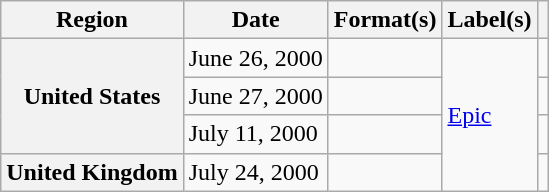<table class="wikitable plainrowheaders">
<tr>
<th scope="col">Region</th>
<th scope="col">Date</th>
<th scope="col">Format(s)</th>
<th scope="col">Label(s)</th>
<th scope="col"></th>
</tr>
<tr>
<th scope="row" rowspan="3">United States</th>
<td>June 26, 2000</td>
<td></td>
<td rowspan="4"><a href='#'>Epic</a></td>
<td align="center"></td>
</tr>
<tr>
<td>June 27, 2000</td>
<td></td>
<td align="center"></td>
</tr>
<tr>
<td>July 11, 2000</td>
<td></td>
<td align="center"></td>
</tr>
<tr>
<th scope="row">United Kingdom</th>
<td>July 24, 2000</td>
<td></td>
<td align="center"></td>
</tr>
</table>
